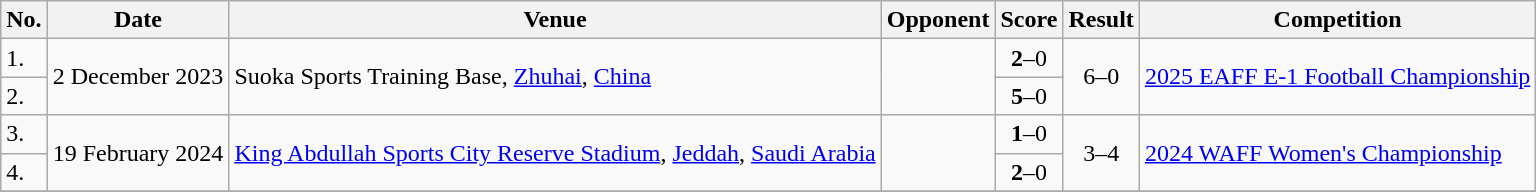<table class="wikitable">
<tr>
<th>No.</th>
<th>Date</th>
<th>Venue</th>
<th>Opponent</th>
<th>Score</th>
<th>Result</th>
<th>Competition</th>
</tr>
<tr>
<td>1.</td>
<td rowspan=2>2 December 2023</td>
<td rowspan=2>Suoka Sports Training Base, <a href='#'>Zhuhai</a>, <a href='#'>China</a></td>
<td rowspan=2></td>
<td align=center><strong>2</strong>–0</td>
<td rowspan=2 align=center>6–0</td>
<td rowspan=2><a href='#'>2025 EAFF E-1 Football Championship</a></td>
</tr>
<tr>
<td>2.</td>
<td align=center><strong>5</strong>–0</td>
</tr>
<tr>
<td>3.</td>
<td rowspan=2>19 February 2024</td>
<td rowspan=2><a href='#'>King Abdullah Sports City Reserve Stadium</a>, <a href='#'>Jeddah</a>, <a href='#'>Saudi Arabia</a></td>
<td rowspan=2></td>
<td align=center><strong>1</strong>–0</td>
<td rowspan=2 align=center>3–4</td>
<td rowspan=2><a href='#'>2024 WAFF Women's Championship</a></td>
</tr>
<tr>
<td>4.</td>
<td align=center><strong>2</strong>–0</td>
</tr>
<tr>
</tr>
</table>
